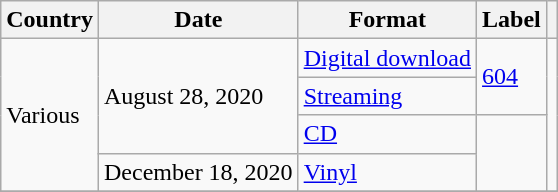<table class="wikitable">
<tr>
<th>Country</th>
<th>Date</th>
<th>Format</th>
<th>Label</th>
<th></th>
</tr>
<tr>
<td rowspan="4">Various</td>
<td rowspan="3">August 28, 2020</td>
<td><a href='#'>Digital download</a></td>
<td rowspan="2"><a href='#'>604</a></td>
<td rowspan="4"></td>
</tr>
<tr>
<td><a href='#'>Streaming</a></td>
</tr>
<tr>
<td><a href='#'>CD</a></td>
<td rowspan="2"></td>
</tr>
<tr>
<td>December 18, 2020</td>
<td><a href='#'>Vinyl</a></td>
</tr>
<tr>
</tr>
</table>
